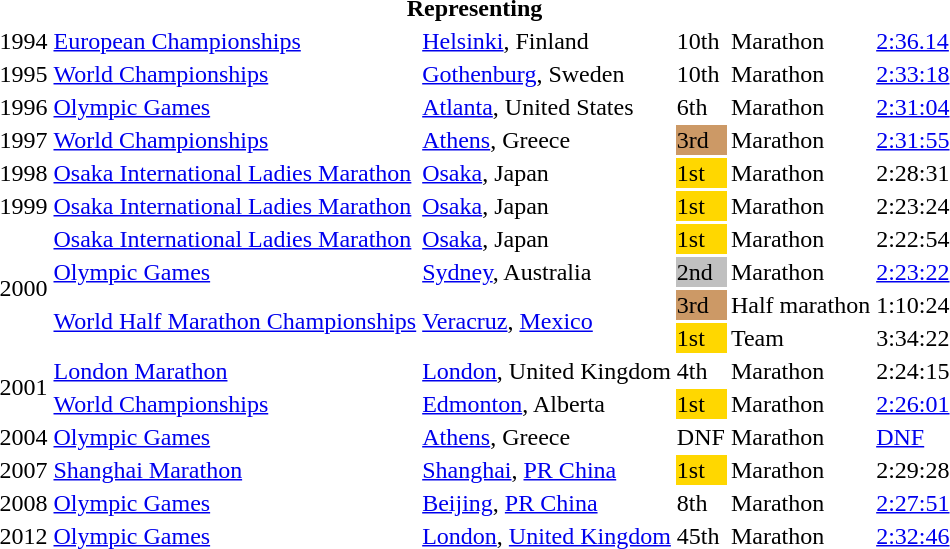<table>
<tr>
<th colspan="6">Representing </th>
</tr>
<tr>
<td>1994</td>
<td><a href='#'>European Championships</a></td>
<td><a href='#'>Helsinki</a>, Finland</td>
<td>10th</td>
<td>Marathon</td>
<td><a href='#'>2:36.14</a></td>
</tr>
<tr>
<td>1995</td>
<td><a href='#'>World Championships</a></td>
<td><a href='#'>Gothenburg</a>, Sweden</td>
<td>10th</td>
<td>Marathon</td>
<td><a href='#'>2:33:18</a></td>
</tr>
<tr>
<td>1996</td>
<td><a href='#'>Olympic Games</a></td>
<td><a href='#'>Atlanta</a>, United States</td>
<td>6th</td>
<td>Marathon</td>
<td><a href='#'>2:31:04</a></td>
</tr>
<tr>
<td>1997</td>
<td><a href='#'>World Championships</a></td>
<td><a href='#'>Athens</a>, Greece</td>
<td bgcolor="cc9966">3rd</td>
<td>Marathon</td>
<td><a href='#'>2:31:55</a></td>
</tr>
<tr>
<td>1998</td>
<td><a href='#'>Osaka International Ladies Marathon</a></td>
<td><a href='#'>Osaka</a>, Japan</td>
<td bgcolor="gold">1st</td>
<td>Marathon</td>
<td>2:28:31</td>
</tr>
<tr>
<td>1999</td>
<td><a href='#'>Osaka International Ladies Marathon</a></td>
<td><a href='#'>Osaka</a>, Japan</td>
<td bgcolor="gold">1st</td>
<td>Marathon</td>
<td>2:23:24</td>
</tr>
<tr>
<td rowspan=4>2000</td>
<td><a href='#'>Osaka International Ladies Marathon</a></td>
<td><a href='#'>Osaka</a>, Japan</td>
<td bgcolor="gold">1st</td>
<td>Marathon</td>
<td>2:22:54</td>
</tr>
<tr>
<td><a href='#'>Olympic Games</a></td>
<td><a href='#'>Sydney</a>, Australia</td>
<td bgcolor="silver">2nd</td>
<td>Marathon</td>
<td><a href='#'>2:23:22</a></td>
</tr>
<tr>
<td rowspan=2><a href='#'>World Half Marathon Championships</a></td>
<td rowspan=2><a href='#'>Veracruz</a>, <a href='#'>Mexico</a></td>
<td bgcolor="cc9966">3rd</td>
<td>Half marathon</td>
<td>1:10:24</td>
</tr>
<tr>
<td bgcolor="gold">1st</td>
<td>Team</td>
<td>3:34:22</td>
</tr>
<tr>
<td rowspan=2>2001</td>
<td><a href='#'>London Marathon</a></td>
<td><a href='#'>London</a>, United Kingdom</td>
<td>4th</td>
<td>Marathon</td>
<td>2:24:15</td>
</tr>
<tr>
<td><a href='#'>World Championships</a></td>
<td><a href='#'>Edmonton</a>, Alberta</td>
<td bgcolor="gold">1st</td>
<td>Marathon</td>
<td><a href='#'>2:26:01</a></td>
</tr>
<tr>
<td>2004</td>
<td><a href='#'>Olympic Games</a></td>
<td><a href='#'>Athens</a>, Greece</td>
<td>DNF</td>
<td>Marathon</td>
<td><a href='#'>DNF</a></td>
</tr>
<tr>
<td>2007</td>
<td><a href='#'>Shanghai Marathon</a></td>
<td><a href='#'>Shanghai</a>, <a href='#'>PR China</a></td>
<td bgcolor="gold">1st</td>
<td>Marathon</td>
<td>2:29:28</td>
</tr>
<tr>
<td>2008</td>
<td><a href='#'>Olympic Games</a></td>
<td><a href='#'>Beijing</a>, <a href='#'>PR China</a></td>
<td>8th</td>
<td>Marathon</td>
<td><a href='#'>2:27:51</a></td>
</tr>
<tr>
<td>2012</td>
<td><a href='#'>Olympic Games</a></td>
<td><a href='#'>London</a>, <a href='#'>United Kingdom</a></td>
<td>45th</td>
<td>Marathon</td>
<td><a href='#'>2:32:46</a></td>
</tr>
</table>
